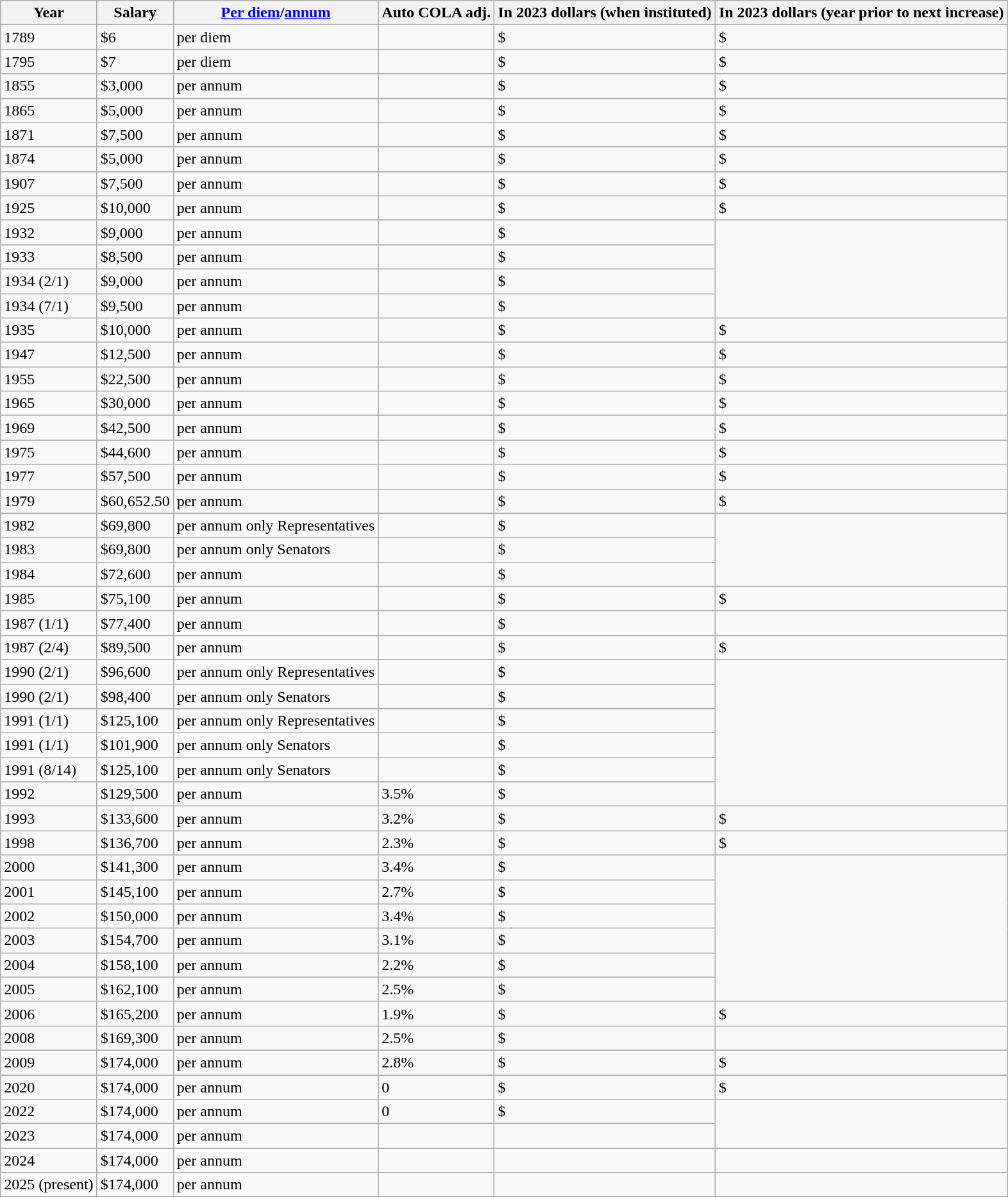<table class="wikitable sortable">
<tr>
<th>Year</th>
<th>Salary</th>
<th><a href='#'>Per diem</a>/<a href='#'>annum</a></th>
<th>Auto COLA adj.</th>
<th>In 2023 dollars (when instituted)</th>
<th>In 2023 dollars  (year prior to  next increase)</th>
</tr>
<tr>
<td>1789</td>
<td>$6</td>
<td>per diem</td>
<td></td>
<td>$</td>
<td>$</td>
</tr>
<tr>
<td>1795</td>
<td>$7</td>
<td>per diem</td>
<td></td>
<td>$</td>
<td>$</td>
</tr>
<tr>
<td>1855</td>
<td>$3,000</td>
<td>per annum</td>
<td></td>
<td>$</td>
<td>$</td>
</tr>
<tr>
<td>1865</td>
<td>$5,000</td>
<td>per annum</td>
<td></td>
<td>$</td>
<td>$</td>
</tr>
<tr>
<td>1871</td>
<td>$7,500</td>
<td>per annum</td>
<td></td>
<td>$</td>
<td>$</td>
</tr>
<tr>
<td>1874</td>
<td>$5,000</td>
<td>per annum</td>
<td></td>
<td>$</td>
<td>$</td>
</tr>
<tr>
<td>1907</td>
<td>$7,500</td>
<td>per annum</td>
<td></td>
<td>$</td>
<td>$</td>
</tr>
<tr>
<td>1925</td>
<td>$10,000</td>
<td>per annum</td>
<td></td>
<td>$</td>
<td>$</td>
</tr>
<tr>
<td>1932</td>
<td>$9,000</td>
<td>per annum</td>
<td></td>
<td>$</td>
</tr>
<tr>
<td>1933</td>
<td>$8,500</td>
<td>per annum</td>
<td></td>
<td>$</td>
</tr>
<tr>
<td>1934 (2/1)</td>
<td>$9,000</td>
<td>per annum</td>
<td></td>
<td>$</td>
</tr>
<tr>
<td>1934 (7/1)</td>
<td>$9,500</td>
<td>per annum</td>
<td></td>
<td>$</td>
</tr>
<tr>
<td>1935</td>
<td>$10,000</td>
<td>per annum</td>
<td></td>
<td>$</td>
<td>$</td>
</tr>
<tr>
<td>1947</td>
<td>$12,500</td>
<td>per annum</td>
<td></td>
<td>$</td>
<td>$</td>
</tr>
<tr>
<td>1955</td>
<td>$22,500</td>
<td>per annum</td>
<td></td>
<td>$</td>
<td>$</td>
</tr>
<tr>
<td>1965</td>
<td>$30,000</td>
<td>per annum</td>
<td></td>
<td>$</td>
<td>$</td>
</tr>
<tr>
<td>1969</td>
<td>$42,500</td>
<td>per annum</td>
<td></td>
<td>$</td>
<td>$</td>
</tr>
<tr>
<td>1975</td>
<td>$44,600</td>
<td>per annum</td>
<td></td>
<td>$</td>
<td>$</td>
</tr>
<tr>
<td>1977</td>
<td>$57,500</td>
<td>per annum</td>
<td></td>
<td>$</td>
<td>$</td>
</tr>
<tr>
<td>1979</td>
<td>$60,652.50</td>
<td>per annum</td>
<td></td>
<td>$</td>
<td>$</td>
</tr>
<tr>
<td>1982</td>
<td>$69,800</td>
<td>per annum only Representatives</td>
<td></td>
<td>$</td>
</tr>
<tr>
<td>1983</td>
<td>$69,800</td>
<td>per annum only Senators</td>
<td></td>
<td>$</td>
</tr>
<tr>
<td>1984</td>
<td>$72,600</td>
<td>per annum</td>
<td></td>
<td>$</td>
</tr>
<tr>
<td>1985</td>
<td>$75,100</td>
<td>per annum</td>
<td></td>
<td>$</td>
<td>$</td>
</tr>
<tr>
<td>1987 (1/1)</td>
<td>$77,400</td>
<td>per annum</td>
<td></td>
<td>$</td>
</tr>
<tr>
<td>1987 (2/4)</td>
<td>$89,500</td>
<td>per annum</td>
<td></td>
<td>$</td>
<td>$</td>
</tr>
<tr>
<td>1990 (2/1)</td>
<td>$96,600</td>
<td>per annum only Representatives</td>
<td></td>
<td>$</td>
</tr>
<tr>
<td>1990 (2/1)</td>
<td>$98,400</td>
<td>per annum only Senators</td>
<td></td>
<td>$</td>
</tr>
<tr>
<td>1991 (1/1)</td>
<td>$125,100</td>
<td>per annum only Representatives</td>
<td></td>
<td>$</td>
</tr>
<tr>
<td>1991 (1/1)</td>
<td>$101,900</td>
<td>per annum only Senators</td>
<td></td>
<td>$</td>
</tr>
<tr>
<td>1991 (8/14)</td>
<td>$125,100</td>
<td>per annum only Senators</td>
<td></td>
<td>$</td>
</tr>
<tr>
<td>1992</td>
<td>$129,500</td>
<td>per annum</td>
<td>3.5%</td>
<td>$</td>
</tr>
<tr>
<td>1993</td>
<td>$133,600</td>
<td>per annum</td>
<td>3.2%</td>
<td>$</td>
<td>$</td>
</tr>
<tr>
<td>1998</td>
<td>$136,700</td>
<td>per annum</td>
<td>2.3%</td>
<td>$</td>
<td>$</td>
</tr>
<tr>
<td>2000</td>
<td>$141,300</td>
<td>per annum</td>
<td>3.4%</td>
<td>$</td>
</tr>
<tr>
<td>2001</td>
<td>$145,100</td>
<td>per annum</td>
<td>2.7%</td>
<td>$</td>
</tr>
<tr>
<td>2002</td>
<td>$150,000</td>
<td>per annum</td>
<td>3.4%</td>
<td>$</td>
</tr>
<tr>
<td>2003</td>
<td>$154,700</td>
<td>per annum</td>
<td>3.1%</td>
<td>$</td>
</tr>
<tr>
<td>2004</td>
<td>$158,100</td>
<td>per annum</td>
<td>2.2%</td>
<td>$</td>
</tr>
<tr>
<td>2005</td>
<td>$162,100</td>
<td>per annum</td>
<td>2.5%</td>
<td>$</td>
</tr>
<tr>
<td>2006</td>
<td>$165,200</td>
<td>per annum</td>
<td>1.9%</td>
<td>$</td>
<td>$</td>
</tr>
<tr>
<td>2008</td>
<td>$169,300</td>
<td>per annum</td>
<td>2.5%</td>
<td>$</td>
</tr>
<tr>
<td>2009</td>
<td>$174,000</td>
<td>per annum</td>
<td>2.8%</td>
<td>$</td>
<td>$</td>
</tr>
<tr>
<td>2020</td>
<td>$174,000</td>
<td>per annum</td>
<td>0</td>
<td>$</td>
<td>$</td>
</tr>
<tr>
<td>2022</td>
<td>$174,000</td>
<td>per annum</td>
<td>0</td>
<td>$</td>
</tr>
<tr>
<td>2023</td>
<td>$174,000</td>
<td>per annum</td>
<td></td>
<td></td>
</tr>
<tr>
<td>2024</td>
<td>$174,000</td>
<td>per annum</td>
<td></td>
<td></td>
<td></td>
</tr>
<tr>
<td>2025 (present)</td>
<td>$174,000</td>
<td>per annum</td>
<td></td>
<td></td>
<td></td>
</tr>
</table>
